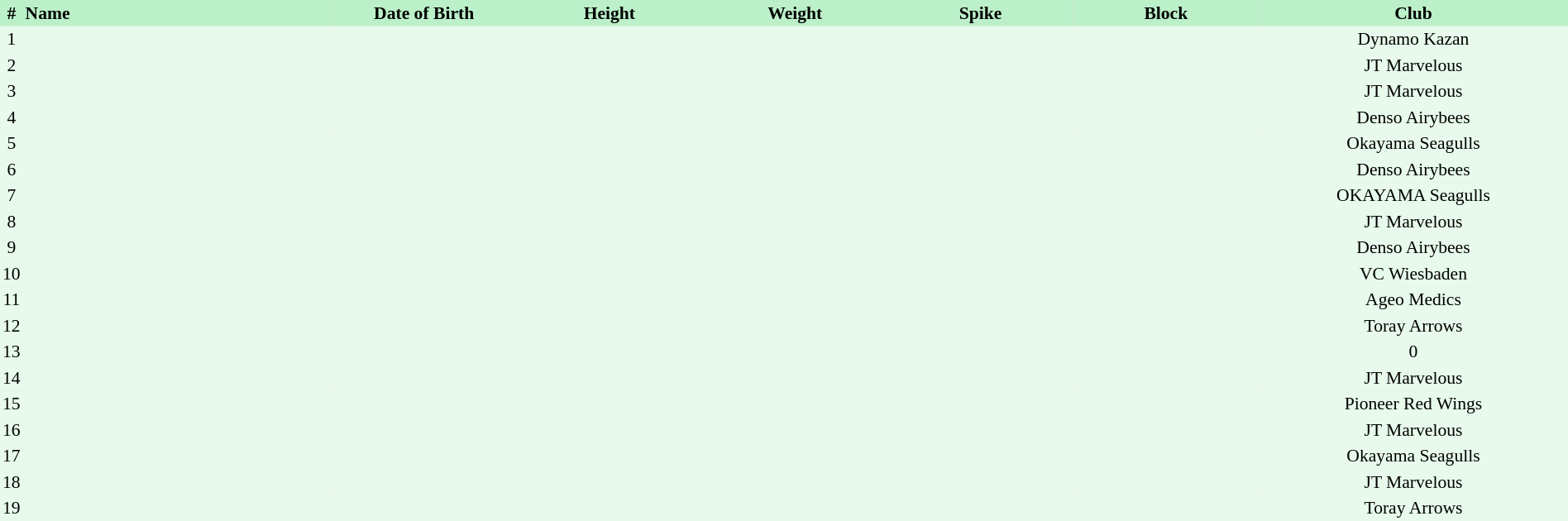<table border=0 cellpadding=2 cellspacing=0  |- bgcolor=#FFECCE style="text-align:center; font-size:90%; width:100%">
<tr bgcolor=#BBF0C9>
<th>#</th>
<th align=left width=20%>Name</th>
<th width=12%>Date of Birth</th>
<th width=12%>Height</th>
<th width=12%>Weight</th>
<th width=12%>Spike</th>
<th width=12%>Block</th>
<th width=20%>Club</th>
</tr>
<tr bgcolor=#E7FAEC>
<td>1</td>
<td align=left></td>
<td align=right></td>
<td></td>
<td></td>
<td></td>
<td></td>
<td>Dynamo Kazan</td>
</tr>
<tr bgcolor=#E7FAEC>
<td>2</td>
<td align=left></td>
<td align=right></td>
<td></td>
<td></td>
<td></td>
<td></td>
<td>JT Marvelous</td>
</tr>
<tr bgcolor=#E7FAEC>
<td>3</td>
<td align=left></td>
<td align=right></td>
<td></td>
<td></td>
<td></td>
<td></td>
<td>JT Marvelous</td>
</tr>
<tr bgcolor=#E7FAEC>
<td>4</td>
<td align=left></td>
<td align=right></td>
<td></td>
<td></td>
<td></td>
<td></td>
<td>Denso Airybees</td>
</tr>
<tr bgcolor=#E7FAEC>
<td>5</td>
<td align=left></td>
<td align=right></td>
<td></td>
<td></td>
<td></td>
<td></td>
<td>Okayama Seagulls</td>
</tr>
<tr bgcolor=#E7FAEC>
<td>6</td>
<td align=left></td>
<td align=right></td>
<td></td>
<td></td>
<td></td>
<td></td>
<td>Denso Airybees</td>
</tr>
<tr bgcolor=#E7FAEC>
<td>7</td>
<td align=left></td>
<td align=right></td>
<td></td>
<td></td>
<td></td>
<td></td>
<td>OKAYAMA Seagulls</td>
</tr>
<tr bgcolor=#E7FAEC>
<td>8</td>
<td align=left></td>
<td align=right></td>
<td></td>
<td></td>
<td></td>
<td></td>
<td>JT Marvelous</td>
</tr>
<tr bgcolor=#E7FAEC>
<td>9</td>
<td align=left></td>
<td align=right></td>
<td></td>
<td></td>
<td></td>
<td></td>
<td>Denso Airybees</td>
</tr>
<tr bgcolor=#E7FAEC>
<td>10</td>
<td align=left></td>
<td align=right></td>
<td></td>
<td></td>
<td></td>
<td></td>
<td>VC Wiesbaden</td>
</tr>
<tr bgcolor=#E7FAEC>
<td>11</td>
<td align=left></td>
<td align=right></td>
<td></td>
<td></td>
<td></td>
<td></td>
<td>Ageo Medics</td>
</tr>
<tr bgcolor=#E7FAEC>
<td>12</td>
<td align=left></td>
<td align=right></td>
<td></td>
<td></td>
<td></td>
<td></td>
<td>Toray Arrows</td>
</tr>
<tr bgcolor=#E7FAEC>
<td>13</td>
<td align=left></td>
<td align=right></td>
<td></td>
<td></td>
<td></td>
<td></td>
<td>0</td>
</tr>
<tr bgcolor=#E7FAEC>
<td>14</td>
<td align=left></td>
<td align=right></td>
<td></td>
<td></td>
<td></td>
<td></td>
<td>JT Marvelous</td>
</tr>
<tr bgcolor=#E7FAEC>
<td>15</td>
<td align=left></td>
<td align=right></td>
<td></td>
<td></td>
<td></td>
<td></td>
<td>Pioneer Red Wings</td>
</tr>
<tr bgcolor=#E7FAEC>
<td>16</td>
<td align=left></td>
<td align=right></td>
<td></td>
<td></td>
<td></td>
<td></td>
<td>JT Marvelous</td>
</tr>
<tr bgcolor=#E7FAEC>
<td>17</td>
<td align=left></td>
<td align=right></td>
<td></td>
<td></td>
<td></td>
<td></td>
<td>Okayama Seagulls</td>
</tr>
<tr bgcolor=#E7FAEC>
<td>18</td>
<td align=left></td>
<td align=right></td>
<td></td>
<td></td>
<td></td>
<td></td>
<td>JT Marvelous</td>
</tr>
<tr bgcolor=#E7FAEC>
<td>19</td>
<td align=left></td>
<td align=right></td>
<td></td>
<td></td>
<td></td>
<td></td>
<td>Toray Arrows</td>
</tr>
</table>
